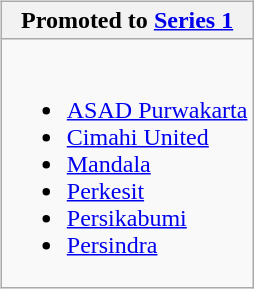<table>
<tr style="vertical-align:top">
<td><br><table class="wikitable">
<tr>
<th> Promoted to <a href='#'>Series 1</a></th>
</tr>
<tr>
<td><br><ul><li><a href='#'>ASAD Purwakarta</a></li><li><a href='#'>Cimahi United</a></li><li><a href='#'>Mandala</a></li><li><a href='#'>Perkesit</a></li><li><a href='#'>Persikabumi</a></li><li><a href='#'>Persindra</a></li></ul></td>
</tr>
</table>
</td>
</tr>
</table>
